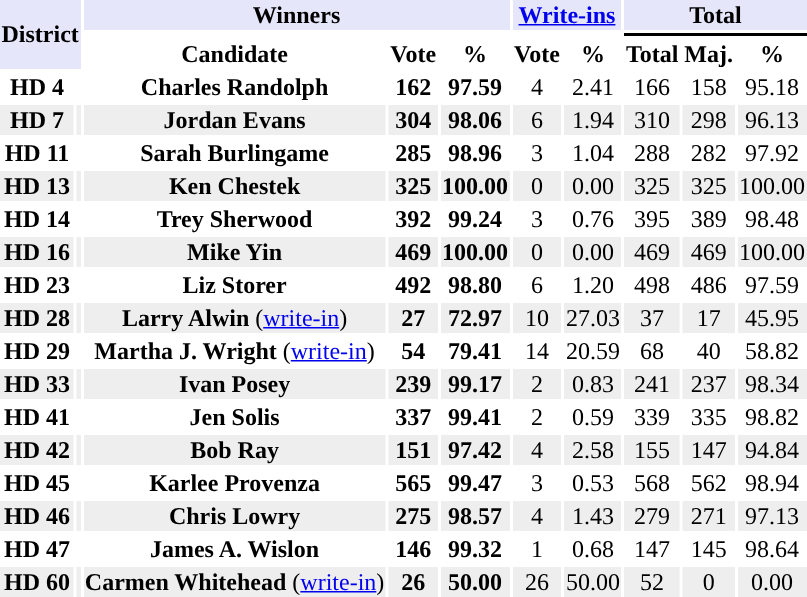<table class="toccolours sortable" style="text-align:center;">
<tr style="background:lavender">
<th rowspan="3" colspan="2">District</th>
<th colspan=3>Winners</th>
<th colspan=2><a href='#'>Write-ins</a></th>
<th colspan=3>Total</th>
</tr>
<tr>
<th colspan=3 style="background-color:"></th>
<th colspan=2 style="background-color:#ffffff"></th>
<th colspan=3 style="background-color:#000000"></th>
</tr>
<tr>
<th align="center">Candidate</th>
<th align="center">Vote</th>
<th align="center">%</th>
<th align="center">Vote</th>
<th align="center">%</th>
<th align="center">Total</th>
<th align="center">Maj.</th>
<th align="center">%</th>
</tr>
<tr>
<th>HD 4</th>
<td style="background-color:"></td>
<td><strong>Charles Randolph</strong></td>
<td><strong>162</strong></td>
<td><strong>97.59</strong></td>
<td>4</td>
<td>2.41</td>
<td>166</td>
<td>158</td>
<td>95.18</td>
</tr>
<tr style="background:#EEEEEE;">
<th>HD 7</th>
<td style="background-color:"></td>
<td><strong>Jordan Evans</strong></td>
<td><strong>304</strong></td>
<td><strong>98.06</strong></td>
<td>6</td>
<td>1.94</td>
<td>310</td>
<td>298</td>
<td>96.13</td>
</tr>
<tr>
<th>HD 11</th>
<td style="background-color:"></td>
<td><strong>Sarah Burlingame</strong></td>
<td><strong>285</strong></td>
<td><strong>98.96</strong></td>
<td>3</td>
<td>1.04</td>
<td>288</td>
<td>282</td>
<td>97.92</td>
</tr>
<tr style="background:#EEEEEE;">
<th>HD 13</th>
<td style="background-color:"></td>
<td><strong>Ken Chestek</strong></td>
<td><strong>325</strong></td>
<td><strong>100.00</strong></td>
<td>0</td>
<td>0.00</td>
<td>325</td>
<td>325</td>
<td>100.00</td>
</tr>
<tr>
<th>HD 14</th>
<td style="background-color:"></td>
<td><strong>Trey Sherwood</strong></td>
<td><strong>392</strong></td>
<td><strong>99.24</strong></td>
<td>3</td>
<td>0.76</td>
<td>395</td>
<td>389</td>
<td>98.48</td>
</tr>
<tr style="background:#EEEEEE;">
<th>HD 16</th>
<td style="background-color:"></td>
<td><strong>Mike Yin</strong></td>
<td><strong>469</strong></td>
<td><strong>100.00</strong></td>
<td>0</td>
<td>0.00</td>
<td>469</td>
<td>469</td>
<td>100.00</td>
</tr>
<tr>
<th>HD 23</th>
<td style="background-color:"></td>
<td><strong>Liz Storer</strong></td>
<td><strong>492</strong></td>
<td><strong>98.80</strong></td>
<td>6</td>
<td>1.20</td>
<td>498</td>
<td>486</td>
<td>97.59</td>
</tr>
<tr style="background:#EEEEEE;">
<th>HD 28</th>
<td style="background-color:"></td>
<td><strong>Larry Alwin</strong> (<a href='#'>write-in</a>)</td>
<td><strong>27</strong></td>
<td><strong>72.97</strong></td>
<td>10</td>
<td>27.03</td>
<td>37</td>
<td>17</td>
<td>45.95</td>
</tr>
<tr>
<th>HD 29</th>
<td style="background-color:"></td>
<td><strong>Martha J. Wright</strong> (<a href='#'>write-in</a>)</td>
<td><strong>54</strong></td>
<td><strong>79.41</strong></td>
<td>14</td>
<td>20.59</td>
<td>68</td>
<td>40</td>
<td>58.82</td>
</tr>
<tr style="background:#EEEEEE;">
<th>HD 33</th>
<td style="background-color:"></td>
<td><strong>Ivan Posey</strong></td>
<td><strong>239</strong></td>
<td><strong>99.17</strong></td>
<td>2</td>
<td>0.83</td>
<td>241</td>
<td>237</td>
<td>98.34</td>
</tr>
<tr>
<th>HD 41</th>
<td style="background-color:"></td>
<td><strong>Jen Solis</strong></td>
<td><strong>337	</strong></td>
<td><strong>99.41</strong></td>
<td>2</td>
<td>0.59</td>
<td>339</td>
<td>335</td>
<td>98.82</td>
</tr>
<tr style="background:#EEEEEE;">
<th>HD 42</th>
<td style="background-color:"></td>
<td><strong>Bob Ray</strong></td>
<td><strong>151</strong></td>
<td><strong>97.42</strong></td>
<td>4</td>
<td>2.58</td>
<td>155</td>
<td>147</td>
<td>94.84</td>
</tr>
<tr>
<th>HD 45</th>
<td style="background-color:"></td>
<td><strong>Karlee Provenza</strong></td>
<td><strong>565</strong></td>
<td><strong>99.47</strong></td>
<td>3</td>
<td>0.53</td>
<td>568</td>
<td>562</td>
<td>98.94</td>
</tr>
<tr style="background:#EEEEEE;">
<th>HD 46</th>
<td style="background-color:"></td>
<td><strong>Chris Lowry</strong></td>
<td><strong>275</strong></td>
<td><strong>98.57</strong></td>
<td>4</td>
<td>1.43</td>
<td>279</td>
<td>271</td>
<td>97.13</td>
</tr>
<tr>
<th>HD 47</th>
<td style="background-color:"></td>
<td><strong>James A. Wislon</strong></td>
<td><strong>146</strong></td>
<td><strong>99.32</strong></td>
<td>1</td>
<td>0.68</td>
<td>147</td>
<td>145</td>
<td>98.64</td>
</tr>
<tr style="background:#EEEEEE;">
<th>HD 60</th>
<td style="background-color:"></td>
<td><strong>Carmen Whitehead</strong> (<a href='#'>write-in</a>)</td>
<td><strong>26</strong></td>
<td><strong>50.00</strong></td>
<td>26</td>
<td>50.00</td>
<td>52</td>
<td>0</td>
<td>0.00</td>
</tr>
</table>
